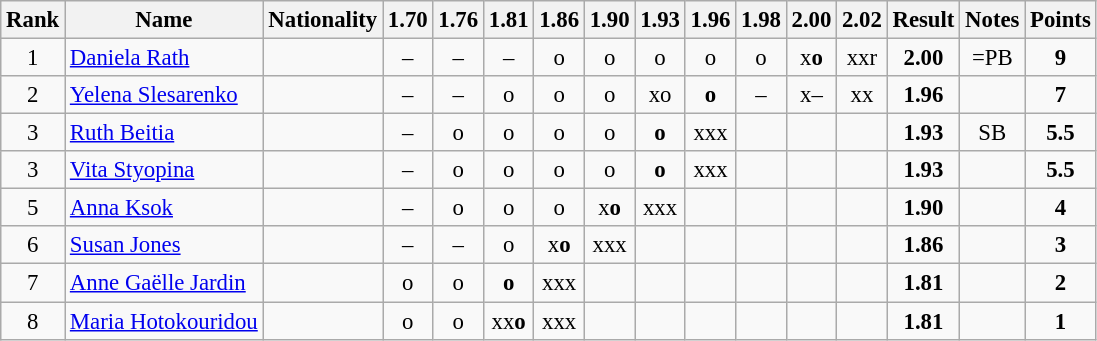<table class="wikitable sortable" style="text-align:center;font-size:95%">
<tr>
<th>Rank</th>
<th>Name</th>
<th>Nationality</th>
<th>1.70</th>
<th>1.76</th>
<th>1.81</th>
<th>1.86</th>
<th>1.90</th>
<th>1.93</th>
<th>1.96</th>
<th>1.98</th>
<th>2.00</th>
<th>2.02</th>
<th>Result</th>
<th>Notes</th>
<th>Points</th>
</tr>
<tr>
<td>1</td>
<td align=left><a href='#'>Daniela Rath</a></td>
<td align=left></td>
<td>–</td>
<td>–</td>
<td>–</td>
<td>o</td>
<td>o</td>
<td>o</td>
<td>o</td>
<td>o</td>
<td>x<strong>o</strong></td>
<td>xxr</td>
<td><strong>2.00</strong></td>
<td>=PB</td>
<td><strong>9</strong></td>
</tr>
<tr>
<td>2</td>
<td align=left><a href='#'>Yelena Slesarenko</a></td>
<td align=left></td>
<td>–</td>
<td>–</td>
<td>o</td>
<td>o</td>
<td>o</td>
<td>xo</td>
<td><strong>o</strong></td>
<td>–</td>
<td>x–</td>
<td>xx</td>
<td><strong>1.96</strong></td>
<td></td>
<td><strong>7</strong></td>
</tr>
<tr>
<td>3</td>
<td align=left><a href='#'>Ruth Beitia</a></td>
<td align=left></td>
<td>–</td>
<td>o</td>
<td>o</td>
<td>o</td>
<td>o</td>
<td><strong>o</strong></td>
<td>xxx</td>
<td></td>
<td></td>
<td></td>
<td><strong>1.93</strong></td>
<td>SB</td>
<td><strong>5.5</strong></td>
</tr>
<tr>
<td>3</td>
<td align=left><a href='#'>Vita Styopina</a></td>
<td align=left></td>
<td>–</td>
<td>o</td>
<td>o</td>
<td>o</td>
<td>o</td>
<td><strong>o</strong></td>
<td>xxx</td>
<td></td>
<td></td>
<td></td>
<td><strong>1.93</strong></td>
<td></td>
<td><strong>5.5</strong></td>
</tr>
<tr>
<td>5</td>
<td align=left><a href='#'>Anna Ksok</a></td>
<td align=left></td>
<td>–</td>
<td>o</td>
<td>o</td>
<td>o</td>
<td>x<strong>o</strong></td>
<td>xxx</td>
<td></td>
<td></td>
<td></td>
<td></td>
<td><strong>1.90</strong></td>
<td></td>
<td><strong>4</strong></td>
</tr>
<tr>
<td>6</td>
<td align=left><a href='#'>Susan Jones</a></td>
<td align=left></td>
<td>–</td>
<td>–</td>
<td>o</td>
<td>x<strong>o</strong></td>
<td>xxx</td>
<td></td>
<td></td>
<td></td>
<td></td>
<td></td>
<td><strong>1.86</strong></td>
<td></td>
<td><strong>3</strong></td>
</tr>
<tr>
<td>7</td>
<td align=left><a href='#'>Anne Gaëlle Jardin</a></td>
<td align=left></td>
<td>o</td>
<td>o</td>
<td><strong>o</strong></td>
<td>xxx</td>
<td></td>
<td></td>
<td></td>
<td></td>
<td></td>
<td></td>
<td><strong>1.81</strong></td>
<td></td>
<td><strong>2</strong></td>
</tr>
<tr>
<td>8</td>
<td align=left><a href='#'>Maria Hotokouridou</a></td>
<td align=left></td>
<td>o</td>
<td>o</td>
<td>xx<strong>o</strong></td>
<td>xxx</td>
<td></td>
<td></td>
<td></td>
<td></td>
<td></td>
<td></td>
<td><strong>1.81</strong></td>
<td></td>
<td><strong>1</strong></td>
</tr>
</table>
